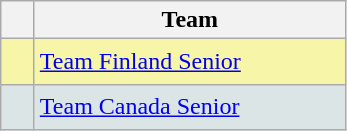<table class="wikitable" style="text-align:center">
<tr>
<th width=15></th>
<th width=200>Team</th>
</tr>
<tr style="background:#f7f6a8;">
<td style="text-align:center; height:23px;"></td>
<td align=left> <a href='#'>Team Finland Senior</a></td>
</tr>
<tr style="background:#dce5e5;">
<td style="text-align:center; height:23px;"></td>
<td align=left> <a href='#'>Team Canada Senior</a></td>
</tr>
</table>
